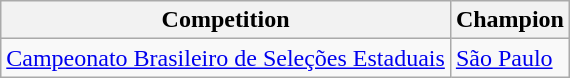<table class="wikitable">
<tr>
<th>Competition</th>
<th>Champion</th>
</tr>
<tr>
<td><a href='#'>Campeonato Brasileiro de Seleções Estaduais</a></td>
<td><a href='#'>São Paulo</a></td>
</tr>
</table>
